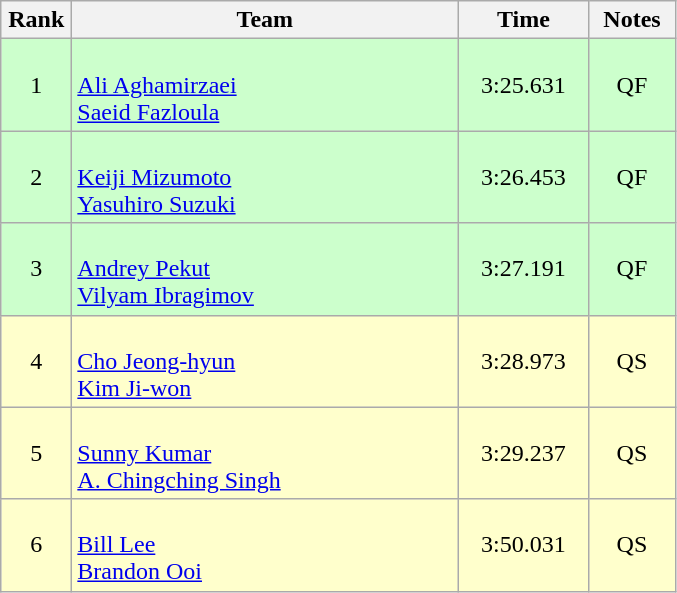<table class=wikitable style="text-align:center">
<tr>
<th width=40>Rank</th>
<th width=250>Team</th>
<th width=80>Time</th>
<th width=50>Notes</th>
</tr>
<tr bgcolor="ccffcc">
<td>1</td>
<td align=left><br><a href='#'>Ali Aghamirzaei</a><br><a href='#'>Saeid Fazloula</a></td>
<td>3:25.631</td>
<td>QF</td>
</tr>
<tr bgcolor="ccffcc">
<td>2</td>
<td align=left><br><a href='#'>Keiji Mizumoto</a><br><a href='#'>Yasuhiro Suzuki</a></td>
<td>3:26.453</td>
<td>QF</td>
</tr>
<tr bgcolor="ccffcc">
<td>3</td>
<td align=left><br><a href='#'>Andrey Pekut</a><br><a href='#'>Vilyam Ibragimov</a></td>
<td>3:27.191</td>
<td>QF</td>
</tr>
<tr bgcolor="#ffffcc">
<td>4</td>
<td align=left><br><a href='#'>Cho Jeong-hyun</a><br><a href='#'>Kim Ji-won</a></td>
<td>3:28.973</td>
<td>QS</td>
</tr>
<tr bgcolor="#ffffcc">
<td>5</td>
<td align=left><br><a href='#'>Sunny Kumar</a><br><a href='#'>A. Chingching Singh</a></td>
<td>3:29.237</td>
<td>QS</td>
</tr>
<tr bgcolor="#ffffcc">
<td>6</td>
<td align=left><br><a href='#'>Bill Lee</a><br><a href='#'>Brandon Ooi</a></td>
<td>3:50.031</td>
<td>QS</td>
</tr>
</table>
